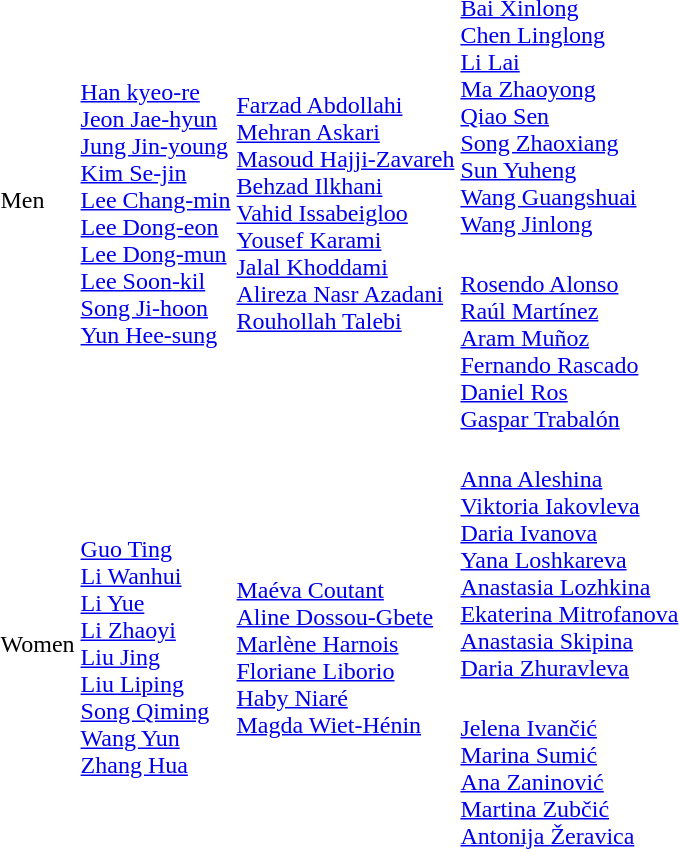<table>
<tr>
<td rowspan=2>Men</td>
<td rowspan=2><br><a href='#'>Han kyeo-re</a><br><a href='#'>Jeon Jae-hyun</a><br><a href='#'>Jung Jin-young</a><br><a href='#'>Kim Se-jin</a><br><a href='#'>Lee Chang-min</a><br><a href='#'>Lee Dong-eon</a><br><a href='#'>Lee Dong-mun</a><br><a href='#'>Lee Soon-kil</a><br><a href='#'>Song Ji-hoon</a><br><a href='#'>Yun Hee-sung</a></td>
<td rowspan=2><br><a href='#'>Farzad Abdollahi</a><br><a href='#'>Mehran Askari</a><br><a href='#'>Masoud Hajji-Zavareh</a><br><a href='#'>Behzad Ilkhani</a><br><a href='#'>Vahid Issabeigloo</a><br><a href='#'>Yousef Karami</a><br><a href='#'>Jalal Khoddami</a><br><a href='#'>Alireza Nasr Azadani</a><br><a href='#'>Rouhollah Talebi</a></td>
<td><br><a href='#'>Bai Xinlong</a><br><a href='#'>Chen Linglong</a><br><a href='#'>Li Lai</a><br><a href='#'>Ma Zhaoyong</a><br><a href='#'>Qiao Sen</a><br><a href='#'>Song Zhaoxiang</a><br><a href='#'>Sun Yuheng</a><br><a href='#'>Wang Guangshuai</a><br><a href='#'>Wang Jinlong</a></td>
</tr>
<tr>
<td><br><a href='#'>Rosendo Alonso</a><br><a href='#'>Raúl Martínez</a><br><a href='#'>Aram Muñoz</a><br><a href='#'>Fernando Rascado</a><br><a href='#'>Daniel Ros</a><br><a href='#'>Gaspar Trabalón</a></td>
</tr>
<tr>
<td rowspan=2>Women</td>
<td rowspan=2><br><a href='#'>Guo Ting</a><br><a href='#'>Li Wanhui</a><br><a href='#'>Li Yue</a><br><a href='#'>Li Zhaoyi</a><br><a href='#'>Liu Jing</a><br><a href='#'>Liu Liping</a><br><a href='#'>Song Qiming</a><br><a href='#'>Wang Yun</a><br><a href='#'>Zhang Hua</a></td>
<td rowspan=2><br><a href='#'>Maéva Coutant</a><br><a href='#'>Aline Dossou-Gbete</a><br><a href='#'>Marlène Harnois</a><br><a href='#'>Floriane Liborio</a><br><a href='#'>Haby Niaré</a><br><a href='#'>Magda Wiet-Hénin</a></td>
<td><br><a href='#'>Anna Aleshina</a><br><a href='#'>Viktoria Iakovleva</a><br><a href='#'>Daria Ivanova</a><br><a href='#'>Yana Loshkareva</a><br><a href='#'>Anastasia Lozhkina</a><br><a href='#'>Ekaterina Mitrofanova</a><br><a href='#'>Anastasia Skipina</a><br><a href='#'>Daria Zhuravleva</a></td>
</tr>
<tr>
<td><br><a href='#'>Jelena Ivančić</a><br><a href='#'>Marina Sumić</a><br><a href='#'>Ana Zaninović</a><br><a href='#'>Martina Zubčić</a><br><a href='#'>Antonija Žeravica</a></td>
</tr>
</table>
